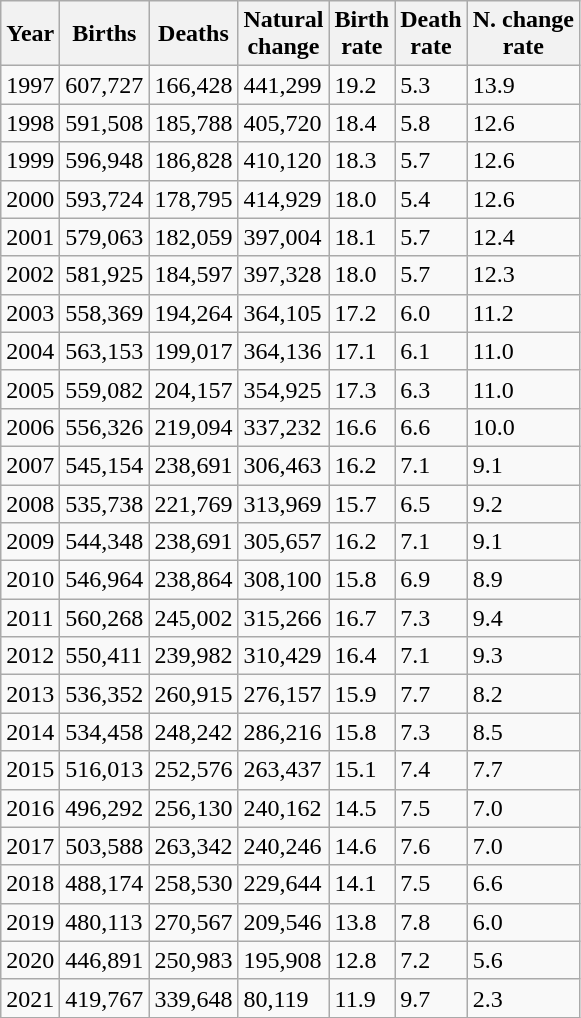<table class="wikitable sortable">
<tr>
<th>Year</th>
<th>Births</th>
<th>Deaths</th>
<th>Natural<br>change</th>
<th>Birth<br>rate</th>
<th>Death<br>rate</th>
<th>N. change<br>rate</th>
</tr>
<tr>
<td>1997</td>
<td>607,727</td>
<td>166,428</td>
<td>441,299</td>
<td>19.2</td>
<td>5.3</td>
<td>13.9</td>
</tr>
<tr>
<td>1998</td>
<td>591,508</td>
<td>185,788</td>
<td>405,720</td>
<td>18.4</td>
<td>5.8</td>
<td>12.6</td>
</tr>
<tr>
<td>1999</td>
<td>596,948</td>
<td>186,828</td>
<td>410,120</td>
<td>18.3</td>
<td>5.7</td>
<td>12.6</td>
</tr>
<tr>
<td>2000</td>
<td>593,724</td>
<td>178,795</td>
<td>414,929</td>
<td>18.0</td>
<td>5.4</td>
<td>12.6</td>
</tr>
<tr>
<td>2001</td>
<td>579,063</td>
<td>182,059</td>
<td>397,004</td>
<td>18.1</td>
<td>5.7</td>
<td>12.4</td>
</tr>
<tr>
<td>2002</td>
<td>581,925</td>
<td>184,597</td>
<td>397,328</td>
<td>18.0</td>
<td>5.7</td>
<td>12.3</td>
</tr>
<tr>
<td>2003</td>
<td>558,369</td>
<td>194,264</td>
<td>364,105</td>
<td>17.2</td>
<td>6.0</td>
<td>11.2</td>
</tr>
<tr>
<td>2004</td>
<td>563,153</td>
<td>199,017</td>
<td>364,136</td>
<td>17.1</td>
<td>6.1</td>
<td>11.0</td>
</tr>
<tr>
<td>2005</td>
<td>559,082</td>
<td>204,157</td>
<td>354,925</td>
<td>17.3</td>
<td>6.3</td>
<td>11.0</td>
</tr>
<tr>
<td>2006</td>
<td>556,326</td>
<td>219,094</td>
<td>337,232</td>
<td>16.6</td>
<td>6.6</td>
<td>10.0</td>
</tr>
<tr>
<td>2007</td>
<td>545,154</td>
<td>238,691</td>
<td>306,463</td>
<td>16.2</td>
<td>7.1</td>
<td>9.1</td>
</tr>
<tr>
<td>2008</td>
<td>535,738</td>
<td>221,769</td>
<td>313,969</td>
<td>15.7</td>
<td>6.5</td>
<td>9.2</td>
</tr>
<tr>
<td>2009</td>
<td>544,348</td>
<td>238,691</td>
<td>305,657</td>
<td>16.2</td>
<td>7.1</td>
<td>9.1</td>
</tr>
<tr>
<td>2010</td>
<td>546,964</td>
<td>238,864</td>
<td>308,100</td>
<td>15.8</td>
<td>6.9</td>
<td>8.9</td>
</tr>
<tr>
<td>2011</td>
<td>560,268</td>
<td>245,002</td>
<td>315,266</td>
<td>16.7</td>
<td>7.3</td>
<td>9.4</td>
</tr>
<tr>
<td>2012</td>
<td>550,411</td>
<td>239,982</td>
<td>310,429</td>
<td>16.4</td>
<td>7.1</td>
<td>9.3</td>
</tr>
<tr>
<td>2013</td>
<td>536,352</td>
<td>260,915</td>
<td>276,157</td>
<td>15.9</td>
<td>7.7</td>
<td>8.2</td>
</tr>
<tr>
<td>2014</td>
<td>534,458</td>
<td>248,242</td>
<td>286,216</td>
<td>15.8</td>
<td>7.3</td>
<td>8.5</td>
</tr>
<tr>
<td>2015</td>
<td>516,013</td>
<td>252,576</td>
<td>263,437</td>
<td>15.1</td>
<td>7.4</td>
<td>7.7</td>
</tr>
<tr>
<td>2016</td>
<td>496,292</td>
<td>256,130</td>
<td>240,162</td>
<td>14.5</td>
<td>7.5</td>
<td>7.0</td>
</tr>
<tr>
<td>2017</td>
<td>503,588</td>
<td>263,342</td>
<td>240,246</td>
<td>14.6</td>
<td>7.6</td>
<td>7.0</td>
</tr>
<tr>
<td>2018</td>
<td>488,174</td>
<td>258,530</td>
<td>229,644</td>
<td>14.1</td>
<td>7.5</td>
<td>6.6</td>
</tr>
<tr>
<td>2019</td>
<td>480,113</td>
<td>270,567</td>
<td>209,546</td>
<td>13.8</td>
<td>7.8</td>
<td>6.0</td>
</tr>
<tr>
<td>2020</td>
<td>446,891</td>
<td>250,983</td>
<td>195,908</td>
<td>12.8</td>
<td>7.2</td>
<td>5.6</td>
</tr>
<tr>
<td>2021</td>
<td>419,767</td>
<td>339,648</td>
<td>80,119</td>
<td>11.9</td>
<td>9.7</td>
<td>2.3</td>
</tr>
</table>
